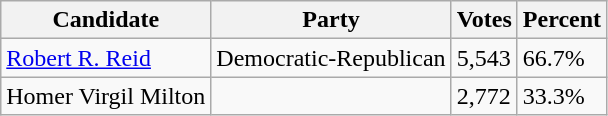<table class=wikitable>
<tr>
<th>Candidate</th>
<th>Party</th>
<th>Votes</th>
<th>Percent</th>
</tr>
<tr>
<td><a href='#'>Robert R. Reid</a></td>
<td>Democratic-Republican</td>
<td>5,543</td>
<td>66.7%</td>
</tr>
<tr>
<td>Homer Virgil Milton</td>
<td></td>
<td>2,772</td>
<td>33.3%</td>
</tr>
</table>
